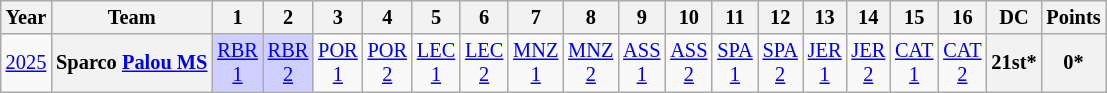<table class="wikitable" style="text-align:center; font-size:85%">
<tr>
<th>Year</th>
<th>Team</th>
<th>1</th>
<th>2</th>
<th>3</th>
<th>4</th>
<th>5</th>
<th>6</th>
<th>7</th>
<th>8</th>
<th>9</th>
<th>10</th>
<th>11</th>
<th>12</th>
<th>13</th>
<th>14</th>
<th>15</th>
<th>16</th>
<th>DC</th>
<th>Points</th>
</tr>
<tr>
<td><a href='#'>2025</a></td>
<th nowrap>Sparco <a href='#'>Palou MS</a></th>
<td style="background:#cfcfff;"><a href='#'>RBR<br>1</a><br></td>
<td style="background:#cfcfff;"><a href='#'>RBR<br>2</a><br></td>
<td style="background:#;"><a href='#'>POR<br>1</a><br></td>
<td style="background:#;"><a href='#'>POR<br>2</a><br></td>
<td style="background:#;"><a href='#'>LEC<br>1</a><br></td>
<td style="background:#;"><a href='#'>LEC<br>2</a><br></td>
<td style="background:#;"><a href='#'>MNZ<br>1</a><br></td>
<td style="background:#;"><a href='#'>MNZ<br>2</a><br></td>
<td style="background:#;"><a href='#'>ASS<br>1</a><br></td>
<td style="background:#;"><a href='#'>ASS<br>2</a><br></td>
<td style="background:#;"><a href='#'>SPA<br>1</a><br></td>
<td style="background:#;"><a href='#'>SPA<br>2</a><br></td>
<td style="background:#;"><a href='#'>JER<br>1</a><br></td>
<td style="background:#;"><a href='#'>JER<br>2</a><br></td>
<td style="background:#;"><a href='#'>CAT<br>1</a><br></td>
<td style="background:#;"><a href='#'>CAT<br>2</a><br></td>
<th>21st*</th>
<th>0*</th>
</tr>
</table>
